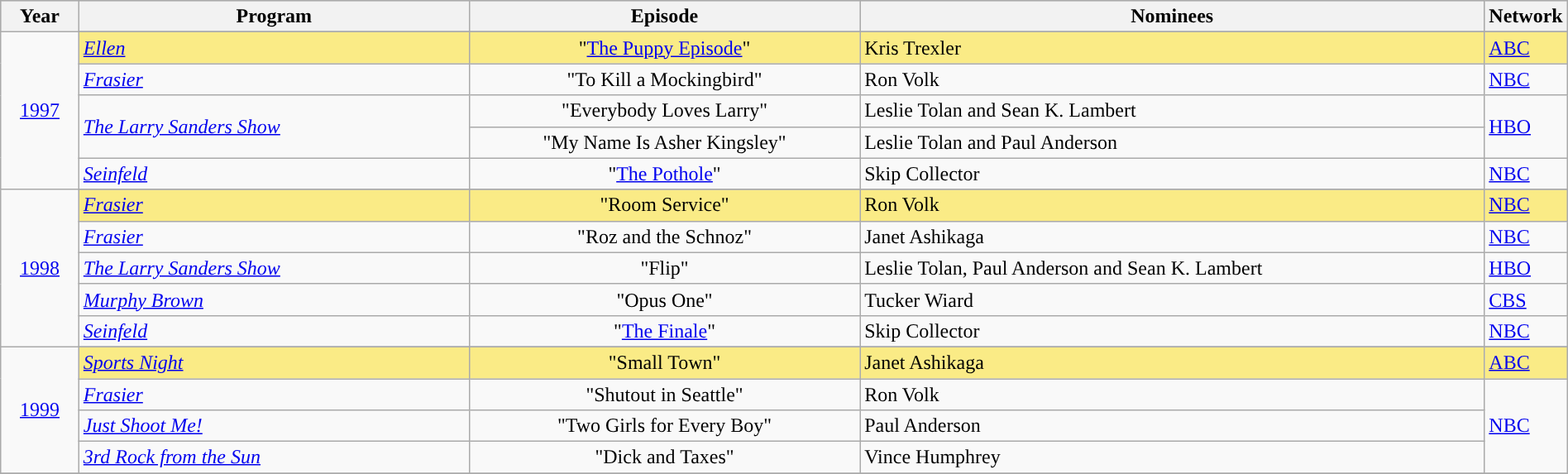<table class="wikitable" style="width:100%">
<tr style="background:#bebebe;">
<th style="width:5%;">Year</th>
<th style="width:25%;">Program</th>
<th style="width:25%;">Episode</th>
<th style="width:40%;">Nominees</th>
<th style="width:5%;">Network</th>
</tr>
<tr>
<td rowspan=6 style="text-align:center;"><a href='#'>1997</a><br></td>
</tr>
<tr style="background:#FAEB86;">
<td><em><a href='#'>Ellen</a></em></td>
<td align=center>"<a href='#'>The Puppy Episode</a>"</td>
<td>Kris Trexler</td>
<td><a href='#'>ABC</a></td>
</tr>
<tr>
<td><em><a href='#'>Frasier</a></em></td>
<td align=center>"To Kill a Mockingbird"</td>
<td>Ron Volk</td>
<td><a href='#'>NBC</a></td>
</tr>
<tr>
<td rowspan=2><em><a href='#'>The Larry Sanders Show</a></em></td>
<td align=center>"Everybody Loves Larry"</td>
<td>Leslie Tolan and Sean K. Lambert</td>
<td rowspan=2><a href='#'>HBO</a></td>
</tr>
<tr>
<td align=center>"My Name Is Asher Kingsley"</td>
<td>Leslie Tolan and Paul Anderson</td>
</tr>
<tr>
<td><em><a href='#'>Seinfeld</a></em></td>
<td align=center>"<a href='#'>The Pothole</a>"</td>
<td>Skip Collector</td>
<td><a href='#'>NBC</a></td>
</tr>
<tr>
<td rowspan=6 style="text-align:center;"><a href='#'>1998</a><br></td>
</tr>
<tr style="background:#FAEB86;">
<td><em><a href='#'>Frasier</a></em></td>
<td align=center>"Room Service"</td>
<td>Ron Volk</td>
<td><a href='#'>NBC</a></td>
</tr>
<tr>
<td><em><a href='#'>Frasier</a></em></td>
<td align=center>"Roz and the Schnoz"</td>
<td>Janet Ashikaga</td>
<td><a href='#'>NBC</a></td>
</tr>
<tr>
<td><em><a href='#'>The Larry Sanders Show</a></em></td>
<td align=center>"Flip"</td>
<td>Leslie Tolan, Paul Anderson and Sean K. Lambert</td>
<td><a href='#'>HBO</a></td>
</tr>
<tr>
<td><em><a href='#'>Murphy Brown</a></em></td>
<td align=center>"Opus One"</td>
<td>Tucker Wiard</td>
<td><a href='#'>CBS</a></td>
</tr>
<tr>
<td><em><a href='#'>Seinfeld</a></em></td>
<td align=center>"<a href='#'>The Finale</a>"</td>
<td>Skip Collector</td>
<td><a href='#'>NBC</a></td>
</tr>
<tr>
<td rowspan=5 style="text-align:center;"><a href='#'>1999</a><br></td>
</tr>
<tr style="background:#FAEB86;">
<td><em><a href='#'>Sports Night</a></em></td>
<td align=center>"Small Town"</td>
<td>Janet Ashikaga</td>
<td><a href='#'>ABC</a></td>
</tr>
<tr>
<td><em><a href='#'>Frasier</a></em></td>
<td align=center>"Shutout in Seattle"</td>
<td>Ron Volk</td>
<td rowspan=3><a href='#'>NBC</a></td>
</tr>
<tr>
<td><em><a href='#'>Just Shoot Me!</a></em></td>
<td align=center>"Two Girls for Every Boy"</td>
<td>Paul Anderson</td>
</tr>
<tr>
<td><em><a href='#'>3rd Rock from the Sun</a></em></td>
<td align=center>"Dick and Taxes"</td>
<td>Vince Humphrey</td>
</tr>
<tr>
</tr>
</table>
